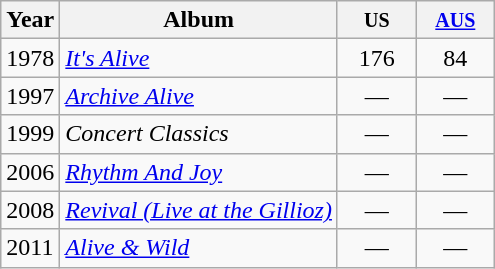<table class="wikitable">
<tr>
<th>Year</th>
<th>Album</th>
<th style="width:45px;"><small>US</small></th>
<th style="width:45px;"><small><a href='#'>AUS</a></small></th>
</tr>
<tr>
<td>1978</td>
<td><em><a href='#'>It's Alive</a></em></td>
<td style="text-align:center;">176</td>
<td style="text-align:center;">84</td>
</tr>
<tr>
<td>1997</td>
<td><em><a href='#'>Archive Alive</a></em></td>
<td style="text-align:center;">—</td>
<td style="text-align:center;">—</td>
</tr>
<tr>
<td>1999</td>
<td><em>Concert Classics</em></td>
<td style="text-align:center;">—</td>
<td style="text-align:center;">—</td>
</tr>
<tr>
<td>2006</td>
<td><em><a href='#'>Rhythm And Joy</a></em></td>
<td style="text-align:center;">—</td>
<td style="text-align:center;">—</td>
</tr>
<tr>
<td>2008</td>
<td><em><a href='#'>Revival (Live at the Gillioz)</a> </em></td>
<td style="text-align:center;">—</td>
<td style="text-align:center;">—</td>
</tr>
<tr>
<td>2011</td>
<td><em><a href='#'>Alive & Wild</a></em></td>
<td style="text-align:center;">—</td>
<td style="text-align:center;">—</td>
</tr>
</table>
